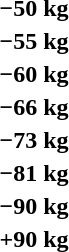<table>
<tr>
<th rowspan=2>−50 kg</th>
<td rowspan=2></td>
<td rowspan=2></td>
<td></td>
</tr>
<tr>
<td></td>
</tr>
<tr>
<th rowspan=2>−55 kg</th>
<td rowspan=2></td>
<td rowspan=2></td>
<td></td>
</tr>
<tr>
<td></td>
</tr>
<tr>
<th rowspan=2>−60 kg</th>
<td rowspan=2></td>
<td rowspan=2></td>
<td></td>
</tr>
<tr>
<td></td>
</tr>
<tr>
<th rowspan=2>−66 kg</th>
<td rowspan=2></td>
<td rowspan=2></td>
<td></td>
</tr>
<tr>
<td></td>
</tr>
<tr>
<th rowspan=2>−73 kg</th>
<td rowspan=2></td>
<td rowspan=2></td>
<td></td>
</tr>
<tr>
<td></td>
</tr>
<tr>
<th rowspan=2>−81 kg</th>
<td rowspan=2></td>
<td rowspan=2></td>
<td></td>
</tr>
<tr>
<td></td>
</tr>
<tr>
<th rowspan=2>−90 kg</th>
<td rowspan=2></td>
<td rowspan=2></td>
<td></td>
</tr>
<tr>
<td></td>
</tr>
<tr>
<th rowspan=2>+90 kg</th>
<td rowspan=2></td>
<td rowspan=2></td>
<td></td>
</tr>
<tr>
<td></td>
</tr>
</table>
